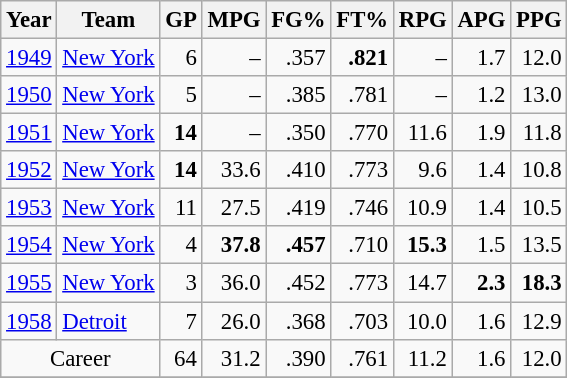<table class="wikitable sortable" style="font-size:95%; text-align:right;">
<tr>
<th>Year</th>
<th>Team</th>
<th>GP</th>
<th>MPG</th>
<th>FG%</th>
<th>FT%</th>
<th>RPG</th>
<th>APG</th>
<th>PPG</th>
</tr>
<tr>
<td style="text-align:left;"><a href='#'>1949</a></td>
<td style="text-align:left;"><a href='#'>New York</a></td>
<td>6</td>
<td>–</td>
<td>.357</td>
<td><strong>.821</strong></td>
<td>–</td>
<td>1.7</td>
<td>12.0</td>
</tr>
<tr>
<td style="text-align:left;"><a href='#'>1950</a></td>
<td style="text-align:left;"><a href='#'>New York</a></td>
<td>5</td>
<td>–</td>
<td>.385</td>
<td>.781</td>
<td>–</td>
<td>1.2</td>
<td>13.0</td>
</tr>
<tr>
<td style="text-align:left;"><a href='#'>1951</a></td>
<td style="text-align:left;"><a href='#'>New York</a></td>
<td><strong>14</strong></td>
<td>–</td>
<td>.350</td>
<td>.770</td>
<td>11.6</td>
<td>1.9</td>
<td>11.8</td>
</tr>
<tr>
<td style="text-align:left;"><a href='#'>1952</a></td>
<td style="text-align:left;"><a href='#'>New York</a></td>
<td><strong>14</strong></td>
<td>33.6</td>
<td>.410</td>
<td>.773</td>
<td>9.6</td>
<td>1.4</td>
<td>10.8</td>
</tr>
<tr>
<td style="text-align:left;"><a href='#'>1953</a></td>
<td style="text-align:left;"><a href='#'>New York</a></td>
<td>11</td>
<td>27.5</td>
<td>.419</td>
<td>.746</td>
<td>10.9</td>
<td>1.4</td>
<td>10.5</td>
</tr>
<tr>
<td style="text-align:left;"><a href='#'>1954</a></td>
<td style="text-align:left;"><a href='#'>New York</a></td>
<td>4</td>
<td><strong>37.8</strong></td>
<td><strong>.457</strong></td>
<td>.710</td>
<td><strong>15.3</strong></td>
<td>1.5</td>
<td>13.5</td>
</tr>
<tr>
<td style="text-align:left;"><a href='#'>1955</a></td>
<td style="text-align:left;"><a href='#'>New York</a></td>
<td>3</td>
<td>36.0</td>
<td>.452</td>
<td>.773</td>
<td>14.7</td>
<td><strong>2.3</strong></td>
<td><strong>18.3</strong></td>
</tr>
<tr>
<td style="text-align:left;"><a href='#'>1958</a></td>
<td style="text-align:left;"><a href='#'>Detroit</a></td>
<td>7</td>
<td>26.0</td>
<td>.368</td>
<td>.703</td>
<td>10.0</td>
<td>1.6</td>
<td>12.9</td>
</tr>
<tr>
<td style="text-align:center;" colspan="2">Career</td>
<td>64</td>
<td>31.2</td>
<td>.390</td>
<td>.761</td>
<td>11.2</td>
<td>1.6</td>
<td>12.0</td>
</tr>
<tr>
</tr>
</table>
